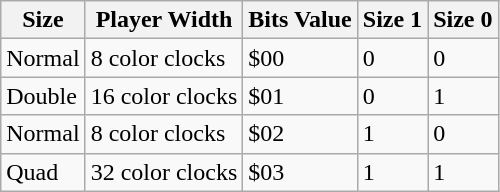<table class="wikitable">
<tr>
<th>Size</th>
<th>Player Width</th>
<th>Bits Value</th>
<th>Size 1</th>
<th>Size 0</th>
</tr>
<tr>
<td>Normal</td>
<td>8 color clocks</td>
<td>$00</td>
<td>0</td>
<td>0</td>
</tr>
<tr>
<td>Double</td>
<td>16 color clocks</td>
<td>$01</td>
<td>0</td>
<td>1</td>
</tr>
<tr>
<td>Normal</td>
<td>8 color clocks</td>
<td>$02</td>
<td>1</td>
<td>0</td>
</tr>
<tr>
<td>Quad</td>
<td>32 color clocks</td>
<td>$03</td>
<td>1</td>
<td>1</td>
</tr>
</table>
